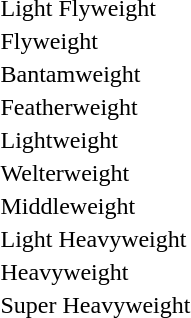<table>
<tr>
<td>Light Flyweight</td>
<td></td>
<td></td>
<td></td>
</tr>
<tr>
<td>Flyweight</td>
<td></td>
<td></td>
<td></td>
</tr>
<tr>
<td>Bantamweight</td>
<td></td>
<td></td>
<td></td>
</tr>
<tr>
<td>Featherweight</td>
<td></td>
<td></td>
<td></td>
</tr>
<tr>
<td>Lightweight</td>
<td></td>
<td></td>
<td></td>
</tr>
<tr>
<td>Welterweight</td>
<td></td>
<td></td>
<td></td>
</tr>
<tr>
<td>Middleweight</td>
<td></td>
<td></td>
<td></td>
</tr>
<tr>
<td>Light Heavyweight</td>
<td></td>
<td></td>
<td></td>
</tr>
<tr>
<td>Heavyweight</td>
<td></td>
<td></td>
<td></td>
</tr>
<tr>
<td>Super Heavyweight</td>
<td></td>
<td></td>
<td></td>
</tr>
</table>
